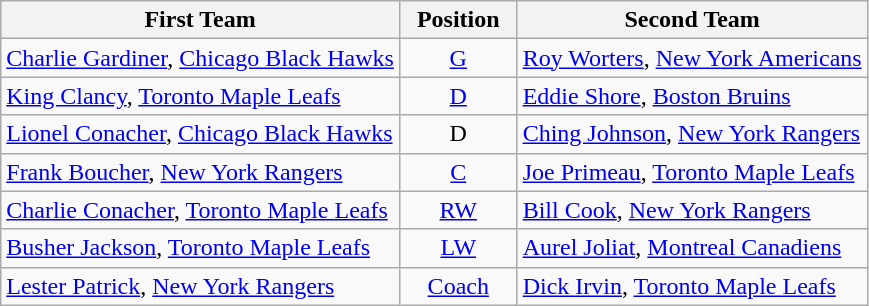<table class="wikitable">
<tr>
<th>First Team</th>
<th>  Position  </th>
<th>Second Team</th>
</tr>
<tr>
<td><a href='#'>Charlie Gardiner</a>, <a href='#'>Chicago Black Hawks</a></td>
<td align=center><a href='#'>G</a></td>
<td><a href='#'>Roy Worters</a>, <a href='#'>New York Americans</a></td>
</tr>
<tr>
<td><a href='#'>King Clancy</a>, <a href='#'>Toronto Maple Leafs</a></td>
<td align=center><a href='#'>D</a></td>
<td><a href='#'>Eddie Shore</a>, <a href='#'>Boston Bruins</a></td>
</tr>
<tr>
<td><a href='#'>Lionel Conacher</a>, <a href='#'>Chicago Black Hawks</a></td>
<td align=center>D</td>
<td><a href='#'>Ching Johnson</a>, <a href='#'>New York Rangers</a></td>
</tr>
<tr>
<td><a href='#'>Frank Boucher</a>, <a href='#'>New York Rangers</a></td>
<td align=center><a href='#'>C</a></td>
<td><a href='#'>Joe Primeau</a>, <a href='#'>Toronto Maple Leafs</a></td>
</tr>
<tr>
<td><a href='#'>Charlie Conacher</a>, <a href='#'>Toronto Maple Leafs</a></td>
<td align=center><a href='#'>RW</a></td>
<td><a href='#'>Bill Cook</a>, <a href='#'>New York Rangers</a></td>
</tr>
<tr>
<td><a href='#'>Busher Jackson</a>, <a href='#'>Toronto Maple Leafs</a></td>
<td align=center><a href='#'>LW</a></td>
<td><a href='#'>Aurel Joliat</a>, <a href='#'>Montreal Canadiens</a></td>
</tr>
<tr>
<td><a href='#'>Lester Patrick</a>, <a href='#'>New York Rangers</a></td>
<td align=center><a href='#'>Coach</a></td>
<td><a href='#'>Dick Irvin</a>, <a href='#'>Toronto Maple Leafs</a></td>
</tr>
</table>
